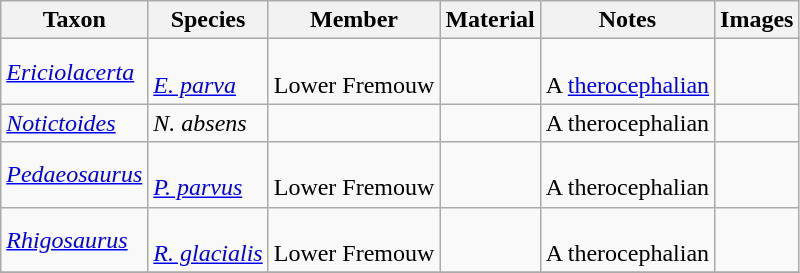<table class="wikitable sortable" align="center">
<tr>
<th>Taxon</th>
<th>Species</th>
<th>Member</th>
<th class="unsortable">Material</th>
<th class="unsortable">Notes</th>
<th class="unsortable">Images</th>
</tr>
<tr>
<td><em><a href='#'>Ericiolacerta</a></em></td>
<td><br><em><a href='#'>E. parva</a></em></td>
<td><br>Lower Fremouw</td>
<td></td>
<td><br>A <a href='#'>therocephalian</a></td>
<td><br></td>
</tr>
<tr>
<td><em><a href='#'>Notictoides</a></em></td>
<td><em> N. absens </em></td>
<td></td>
<td></td>
<td>A therocephalian</td>
<td></td>
</tr>
<tr>
<td><em><a href='#'>Pedaeosaurus</a></em></td>
<td><br><em><a href='#'>P. parvus</a></em></td>
<td><br>Lower Fremouw</td>
<td></td>
<td><br>A therocephalian</td>
<td></td>
</tr>
<tr>
<td><em><a href='#'>Rhigosaurus</a></em></td>
<td><br><em><a href='#'>R. glacialis</a></em></td>
<td><br>Lower Fremouw</td>
<td></td>
<td><br>A therocephalian</td>
<td></td>
</tr>
<tr>
</tr>
</table>
